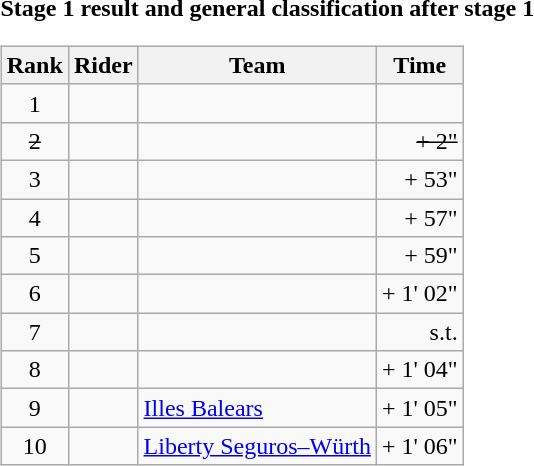<table>
<tr>
<td><strong>Stage 1 result and general classification after stage 1</strong><br><table class="wikitable">
<tr>
<th scope="col">Rank</th>
<th scope="col">Rider</th>
<th scope="col">Team</th>
<th scope="col">Time</th>
</tr>
<tr>
<td style="text-align:center;">1</td>
<td>  </td>
<td></td>
<td style="text-align:right;"></td>
</tr>
<tr>
<td style="text-align:center;"><del>2</del></td>
<td><del></del></td>
<td><del></del></td>
<td style="text-align:right;"><del>+ 2"</del></td>
</tr>
<tr>
<td style="text-align:center;">3</td>
<td></td>
<td></td>
<td style="text-align:right;">+ 53"</td>
</tr>
<tr>
<td style="text-align:center;">4</td>
<td></td>
<td></td>
<td style="text-align:right;">+ 57"</td>
</tr>
<tr>
<td style="text-align:center;">5</td>
<td></td>
<td></td>
<td style="text-align:right;">+ 59"</td>
</tr>
<tr>
<td style="text-align:center;">6</td>
<td></td>
<td></td>
<td style="text-align:right;">+ 1' 02"</td>
</tr>
<tr>
<td style="text-align:center;">7</td>
<td> </td>
<td></td>
<td style="text-align:right;">s.t.</td>
</tr>
<tr>
<td style="text-align:center;">8</td>
<td></td>
<td></td>
<td style="text-align:right;">+ 1' 04"</td>
</tr>
<tr>
<td style="text-align:center;">9</td>
<td></td>
<td><a href='#'>Illes Balears</a></td>
<td style="text-align:right;">+ 1' 05"</td>
</tr>
<tr>
<td style="text-align:center;">10</td>
<td></td>
<td><a href='#'>Liberty Seguros–Würth</a></td>
<td style="text-align:right;">+ 1' 06"</td>
</tr>
</table>
</td>
</tr>
</table>
